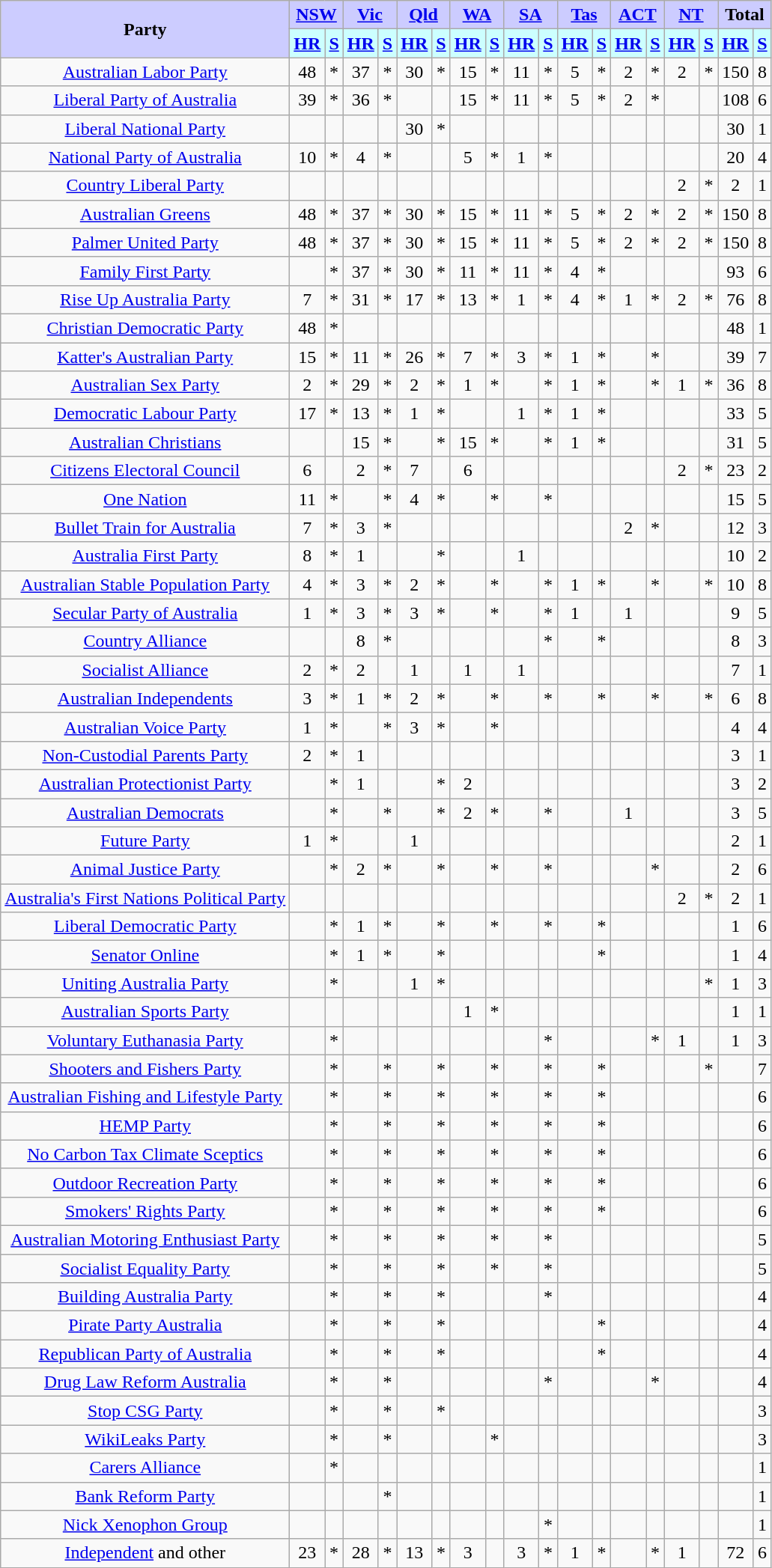<table class="wikitable" style="text-align:center">
<tr>
<th rowspan="2" style="background:#ccf;">Party</th>
<th colspan="2" style="background:#ccf;"><a href='#'>NSW</a></th>
<th colspan="2" style="background:#ccf;"><a href='#'>Vic</a></th>
<th colspan="2" style="background:#ccf;"><a href='#'>Qld</a></th>
<th colspan="2" style="background:#ccf;"><a href='#'>WA</a></th>
<th colspan="2" style="background:#ccf;"><a href='#'>SA</a></th>
<th colspan="2" style="background:#ccf;"><a href='#'>Tas</a></th>
<th colspan="2" style="background:#ccf;"><a href='#'>ACT</a></th>
<th colspan="2" style="background:#ccf;"><a href='#'>NT</a></th>
<th colspan="2" style="background:#ccf;">Total</th>
</tr>
<tr>
<th style="background:#cff;"><a href='#'>HR</a></th>
<th style="background:#cff;"><a href='#'>S</a></th>
<th style="background:#cff;"><a href='#'>HR</a></th>
<th style="background:#cff;"><a href='#'>S</a></th>
<th style="background:#cff;"><a href='#'>HR</a></th>
<th style="background:#cff;"><a href='#'>S</a></th>
<th style="background:#cff;"><a href='#'>HR</a></th>
<th style="background:#cff;"><a href='#'>S</a></th>
<th style="background:#cff;"><a href='#'>HR</a></th>
<th style="background:#cff;"><a href='#'>S</a></th>
<th style="background:#cff;"><a href='#'>HR</a></th>
<th style="background:#cff;"><a href='#'>S</a></th>
<th style="background:#cff;"><a href='#'>HR</a></th>
<th style="background:#cff;"><a href='#'>S</a></th>
<th style="background:#cff;"><a href='#'>HR</a></th>
<th style="background:#cff;"><a href='#'>S</a></th>
<th style="background:#cff;"><a href='#'>HR</a></th>
<th style="background:#cff;"><a href='#'>S</a></th>
</tr>
<tr>
<td style="font-size:100%;"><a href='#'>Australian Labor Party</a></td>
<td>48</td>
<td>*</td>
<td>37</td>
<td>*</td>
<td>30</td>
<td>*</td>
<td>15</td>
<td>*</td>
<td>11</td>
<td>*</td>
<td>5</td>
<td>*</td>
<td>2</td>
<td>*</td>
<td>2</td>
<td>*</td>
<td>150</td>
<td>8</td>
</tr>
<tr>
<td style="font-size:100%;"><a href='#'>Liberal Party of Australia</a></td>
<td>39</td>
<td>*</td>
<td>36</td>
<td>*</td>
<td></td>
<td></td>
<td>15</td>
<td>*</td>
<td>11</td>
<td>*</td>
<td>5</td>
<td>*</td>
<td>2</td>
<td>*</td>
<td></td>
<td></td>
<td>108</td>
<td>6</td>
</tr>
<tr>
<td style="font-size:100%;"><a href='#'>Liberal National Party</a></td>
<td></td>
<td></td>
<td></td>
<td></td>
<td>30</td>
<td>*</td>
<td></td>
<td></td>
<td></td>
<td></td>
<td></td>
<td></td>
<td></td>
<td></td>
<td></td>
<td></td>
<td>30</td>
<td>1</td>
</tr>
<tr>
<td style="font-size:100%;"><a href='#'>National Party of Australia</a></td>
<td>10</td>
<td>*</td>
<td>4</td>
<td>*</td>
<td></td>
<td></td>
<td>5</td>
<td>*</td>
<td>1</td>
<td>*</td>
<td></td>
<td></td>
<td></td>
<td></td>
<td></td>
<td></td>
<td>20</td>
<td>4</td>
</tr>
<tr>
<td style="font-size:100%;"><a href='#'>Country Liberal Party</a></td>
<td></td>
<td></td>
<td></td>
<td></td>
<td></td>
<td></td>
<td></td>
<td></td>
<td></td>
<td></td>
<td></td>
<td></td>
<td></td>
<td></td>
<td>2</td>
<td>*</td>
<td>2</td>
<td>1</td>
</tr>
<tr>
<td style="font-size:100%;"><a href='#'>Australian Greens</a></td>
<td>48</td>
<td>*</td>
<td>37</td>
<td>*</td>
<td>30</td>
<td>*</td>
<td>15</td>
<td>*</td>
<td>11</td>
<td>*</td>
<td>5</td>
<td>*</td>
<td>2</td>
<td>*</td>
<td>2</td>
<td>*</td>
<td>150</td>
<td>8</td>
</tr>
<tr>
<td style="font-size:100%;"><a href='#'>Palmer United Party</a></td>
<td>48</td>
<td>*</td>
<td>37</td>
<td>*</td>
<td>30</td>
<td>*</td>
<td>15</td>
<td>*</td>
<td>11</td>
<td>*</td>
<td>5</td>
<td>*</td>
<td>2</td>
<td>*</td>
<td>2</td>
<td>*</td>
<td>150</td>
<td>8</td>
</tr>
<tr>
<td style="font-size:100%;"><a href='#'>Family First Party</a></td>
<td></td>
<td>*</td>
<td>37</td>
<td>*</td>
<td>30</td>
<td>*</td>
<td>11</td>
<td>*</td>
<td>11</td>
<td>*</td>
<td>4</td>
<td>*</td>
<td></td>
<td></td>
<td></td>
<td></td>
<td>93</td>
<td>6</td>
</tr>
<tr>
<td style="font-size:100%;"><a href='#'>Rise Up Australia Party</a></td>
<td>7</td>
<td>*</td>
<td>31</td>
<td>*</td>
<td>17</td>
<td>*</td>
<td>13</td>
<td>*</td>
<td>1</td>
<td>*</td>
<td>4</td>
<td>*</td>
<td>1</td>
<td>*</td>
<td>2</td>
<td>*</td>
<td>76</td>
<td>8</td>
</tr>
<tr>
<td style="font-size:100%;"><a href='#'>Christian Democratic Party</a></td>
<td>48</td>
<td>*</td>
<td></td>
<td></td>
<td></td>
<td></td>
<td></td>
<td></td>
<td></td>
<td></td>
<td></td>
<td></td>
<td></td>
<td></td>
<td></td>
<td></td>
<td>48</td>
<td>1</td>
</tr>
<tr>
<td style="font-size:100%;"><a href='#'>Katter's Australian Party</a></td>
<td>15</td>
<td>*</td>
<td>11</td>
<td>*</td>
<td>26</td>
<td>*</td>
<td>7</td>
<td>*</td>
<td>3</td>
<td>*</td>
<td>1</td>
<td>*</td>
<td></td>
<td>*</td>
<td></td>
<td></td>
<td>39</td>
<td>7</td>
</tr>
<tr>
<td style="font-size:100%;"><a href='#'>Australian Sex Party</a></td>
<td>2</td>
<td>*</td>
<td>29</td>
<td>*</td>
<td>2</td>
<td>*</td>
<td>1</td>
<td>*</td>
<td></td>
<td>*</td>
<td>1</td>
<td>*</td>
<td></td>
<td>*</td>
<td>1</td>
<td>*</td>
<td>36</td>
<td>8</td>
</tr>
<tr>
<td style="font-size:100%;"><a href='#'>Democratic Labour Party</a></td>
<td>17</td>
<td>*</td>
<td>13</td>
<td>*</td>
<td>1</td>
<td>*</td>
<td></td>
<td></td>
<td>1</td>
<td>*</td>
<td>1</td>
<td>*</td>
<td></td>
<td></td>
<td></td>
<td></td>
<td>33</td>
<td>5</td>
</tr>
<tr>
<td style="font-size:100%;"><a href='#'>Australian Christians</a></td>
<td></td>
<td></td>
<td>15</td>
<td>*</td>
<td></td>
<td>*</td>
<td>15</td>
<td>*</td>
<td></td>
<td>*</td>
<td>1</td>
<td>*</td>
<td></td>
<td></td>
<td></td>
<td></td>
<td>31</td>
<td>5</td>
</tr>
<tr>
<td style="font-size:100%;"><a href='#'>Citizens Electoral Council</a></td>
<td>6</td>
<td></td>
<td>2</td>
<td>*</td>
<td>7</td>
<td></td>
<td>6</td>
<td></td>
<td></td>
<td></td>
<td></td>
<td></td>
<td></td>
<td></td>
<td>2</td>
<td>*</td>
<td>23</td>
<td>2</td>
</tr>
<tr>
<td style="font-size:100%;"><a href='#'>One Nation</a></td>
<td>11</td>
<td>*</td>
<td></td>
<td>*</td>
<td>4</td>
<td>*</td>
<td></td>
<td>*</td>
<td></td>
<td>*</td>
<td></td>
<td></td>
<td></td>
<td></td>
<td></td>
<td></td>
<td>15</td>
<td>5</td>
</tr>
<tr>
<td style="font-size:100%;"><a href='#'>Bullet Train for Australia</a></td>
<td>7</td>
<td>*</td>
<td>3</td>
<td>*</td>
<td></td>
<td></td>
<td></td>
<td></td>
<td></td>
<td></td>
<td></td>
<td></td>
<td>2</td>
<td>*</td>
<td></td>
<td></td>
<td>12</td>
<td>3</td>
</tr>
<tr>
<td style="font-size:100%;"><a href='#'>Australia First Party</a></td>
<td>8</td>
<td>*</td>
<td>1</td>
<td></td>
<td></td>
<td>*</td>
<td></td>
<td></td>
<td>1</td>
<td></td>
<td></td>
<td></td>
<td></td>
<td></td>
<td></td>
<td></td>
<td>10</td>
<td>2</td>
</tr>
<tr>
<td style="font-size:100%;"><a href='#'>Australian Stable Population Party</a></td>
<td>4</td>
<td>*</td>
<td>3</td>
<td>*</td>
<td>2</td>
<td>*</td>
<td></td>
<td>*</td>
<td></td>
<td>*</td>
<td>1</td>
<td>*</td>
<td></td>
<td>*</td>
<td></td>
<td>*</td>
<td>10</td>
<td>8</td>
</tr>
<tr>
<td style="font-size:100%;"><a href='#'>Secular Party of Australia</a></td>
<td>1</td>
<td>*</td>
<td>3</td>
<td>*</td>
<td>3</td>
<td>*</td>
<td></td>
<td>*</td>
<td></td>
<td>*</td>
<td>1</td>
<td></td>
<td>1</td>
<td></td>
<td></td>
<td></td>
<td>9</td>
<td>5</td>
</tr>
<tr>
<td style="font-size:100%;"><a href='#'>Country Alliance</a></td>
<td></td>
<td></td>
<td>8</td>
<td>*</td>
<td></td>
<td></td>
<td></td>
<td></td>
<td></td>
<td>*</td>
<td></td>
<td>*</td>
<td></td>
<td></td>
<td></td>
<td></td>
<td>8</td>
<td>3</td>
</tr>
<tr>
<td style="font-size:100%;"><a href='#'>Socialist Alliance</a></td>
<td>2</td>
<td>*</td>
<td>2</td>
<td></td>
<td>1</td>
<td></td>
<td>1</td>
<td></td>
<td>1</td>
<td></td>
<td></td>
<td></td>
<td></td>
<td></td>
<td></td>
<td></td>
<td>7</td>
<td>1</td>
</tr>
<tr>
<td style="font-size:100%;"><a href='#'>Australian Independents</a></td>
<td>3</td>
<td>*</td>
<td>1</td>
<td>*</td>
<td>2</td>
<td>*</td>
<td></td>
<td>*</td>
<td></td>
<td>*</td>
<td></td>
<td>*</td>
<td></td>
<td>*</td>
<td></td>
<td>*</td>
<td>6</td>
<td>8</td>
</tr>
<tr>
<td style="font-size:100%;"><a href='#'>Australian Voice Party</a></td>
<td>1</td>
<td>*</td>
<td></td>
<td>*</td>
<td>3</td>
<td>*</td>
<td></td>
<td>*</td>
<td></td>
<td></td>
<td></td>
<td></td>
<td></td>
<td></td>
<td></td>
<td></td>
<td>4</td>
<td>4</td>
</tr>
<tr>
<td style="font-size:100%;"><a href='#'>Non-Custodial Parents Party</a></td>
<td>2</td>
<td>*</td>
<td>1</td>
<td></td>
<td></td>
<td></td>
<td></td>
<td></td>
<td></td>
<td></td>
<td></td>
<td></td>
<td></td>
<td></td>
<td></td>
<td></td>
<td>3</td>
<td>1</td>
</tr>
<tr>
<td style="font-size:100%;"><a href='#'>Australian Protectionist Party</a></td>
<td></td>
<td>*</td>
<td>1</td>
<td></td>
<td></td>
<td>*</td>
<td>2</td>
<td></td>
<td></td>
<td></td>
<td></td>
<td></td>
<td></td>
<td></td>
<td></td>
<td></td>
<td>3</td>
<td>2</td>
</tr>
<tr>
<td style="font-size:100%;"><a href='#'>Australian Democrats</a></td>
<td></td>
<td>*</td>
<td></td>
<td>*</td>
<td></td>
<td>*</td>
<td>2</td>
<td>*</td>
<td></td>
<td>*</td>
<td></td>
<td></td>
<td>1</td>
<td></td>
<td></td>
<td></td>
<td>3</td>
<td>5</td>
</tr>
<tr>
<td style="font-size:100%;"><a href='#'>Future Party</a></td>
<td>1</td>
<td>*</td>
<td></td>
<td></td>
<td>1</td>
<td></td>
<td></td>
<td></td>
<td></td>
<td></td>
<td></td>
<td></td>
<td></td>
<td></td>
<td></td>
<td></td>
<td>2</td>
<td>1</td>
</tr>
<tr>
<td style="font-size:100%;"><a href='#'>Animal Justice Party</a></td>
<td></td>
<td>*</td>
<td>2</td>
<td>*</td>
<td></td>
<td>*</td>
<td></td>
<td>*</td>
<td></td>
<td>*</td>
<td></td>
<td></td>
<td></td>
<td>*</td>
<td></td>
<td></td>
<td>2</td>
<td>6</td>
</tr>
<tr>
<td style="font-size:100%;"><a href='#'>Australia's First Nations Political Party</a></td>
<td></td>
<td></td>
<td></td>
<td></td>
<td></td>
<td></td>
<td></td>
<td></td>
<td></td>
<td></td>
<td></td>
<td></td>
<td></td>
<td></td>
<td>2</td>
<td>*</td>
<td>2</td>
<td>1</td>
</tr>
<tr>
<td style="font-size:100%;"><a href='#'>Liberal Democratic Party</a></td>
<td></td>
<td>*</td>
<td>1</td>
<td>*</td>
<td></td>
<td>*</td>
<td></td>
<td>*</td>
<td></td>
<td>*</td>
<td></td>
<td>*</td>
<td></td>
<td></td>
<td></td>
<td></td>
<td>1</td>
<td>6</td>
</tr>
<tr>
<td style="font-size:100%;"><a href='#'>Senator Online</a></td>
<td></td>
<td>*</td>
<td>1</td>
<td>*</td>
<td></td>
<td>*</td>
<td></td>
<td></td>
<td></td>
<td></td>
<td></td>
<td>*</td>
<td></td>
<td></td>
<td></td>
<td></td>
<td>1</td>
<td>4</td>
</tr>
<tr>
<td style="font-size:100%;"><a href='#'>Uniting Australia Party</a></td>
<td></td>
<td>*</td>
<td></td>
<td></td>
<td>1</td>
<td>*</td>
<td></td>
<td></td>
<td></td>
<td></td>
<td></td>
<td></td>
<td></td>
<td></td>
<td></td>
<td>*</td>
<td>1</td>
<td>3</td>
</tr>
<tr>
<td style="font-size:100%;"><a href='#'>Australian Sports Party</a></td>
<td></td>
<td></td>
<td></td>
<td></td>
<td></td>
<td></td>
<td>1</td>
<td>*</td>
<td></td>
<td></td>
<td></td>
<td></td>
<td></td>
<td></td>
<td></td>
<td></td>
<td>1</td>
<td>1</td>
</tr>
<tr>
<td style="font-size:100%;"><a href='#'>Voluntary Euthanasia Party</a></td>
<td></td>
<td>*</td>
<td></td>
<td></td>
<td></td>
<td></td>
<td></td>
<td></td>
<td></td>
<td>*</td>
<td></td>
<td></td>
<td></td>
<td>*</td>
<td>1</td>
<td></td>
<td>1</td>
<td>3</td>
</tr>
<tr>
<td style="font-size:100%;"><a href='#'>Shooters and Fishers Party</a></td>
<td></td>
<td>*</td>
<td></td>
<td>*</td>
<td></td>
<td>*</td>
<td></td>
<td>*</td>
<td></td>
<td>*</td>
<td></td>
<td>*</td>
<td></td>
<td></td>
<td></td>
<td>*</td>
<td></td>
<td>7</td>
</tr>
<tr>
<td style="font-size:100%;"><a href='#'>Australian Fishing and Lifestyle Party</a></td>
<td></td>
<td>*</td>
<td></td>
<td>*</td>
<td></td>
<td>*</td>
<td></td>
<td>*</td>
<td></td>
<td>*</td>
<td></td>
<td>*</td>
<td></td>
<td></td>
<td></td>
<td></td>
<td></td>
<td>6</td>
</tr>
<tr>
<td style="font-size:100%;"><a href='#'>HEMP Party</a></td>
<td></td>
<td>*</td>
<td></td>
<td>*</td>
<td></td>
<td>*</td>
<td></td>
<td>*</td>
<td></td>
<td>*</td>
<td></td>
<td>*</td>
<td></td>
<td></td>
<td></td>
<td></td>
<td></td>
<td>6</td>
</tr>
<tr>
<td style="font-size:100%;"><a href='#'>No Carbon Tax Climate Sceptics</a></td>
<td></td>
<td>*</td>
<td></td>
<td>*</td>
<td></td>
<td>*</td>
<td></td>
<td>*</td>
<td></td>
<td>*</td>
<td></td>
<td>*</td>
<td></td>
<td></td>
<td></td>
<td></td>
<td></td>
<td>6</td>
</tr>
<tr>
<td style="font-size:100%;"><a href='#'>Outdoor Recreation Party</a></td>
<td></td>
<td>*</td>
<td></td>
<td>*</td>
<td></td>
<td>*</td>
<td></td>
<td>*</td>
<td></td>
<td>*</td>
<td></td>
<td>*</td>
<td></td>
<td></td>
<td></td>
<td></td>
<td></td>
<td>6</td>
</tr>
<tr>
<td style="font-size:100%;"><a href='#'>Smokers' Rights Party</a></td>
<td></td>
<td>*</td>
<td></td>
<td>*</td>
<td></td>
<td>*</td>
<td></td>
<td>*</td>
<td></td>
<td>*</td>
<td></td>
<td>*</td>
<td></td>
<td></td>
<td></td>
<td></td>
<td></td>
<td>6</td>
</tr>
<tr>
<td style="font-size:100%;"><a href='#'>Australian Motoring Enthusiast Party</a></td>
<td></td>
<td>*</td>
<td></td>
<td>*</td>
<td></td>
<td>*</td>
<td></td>
<td>*</td>
<td></td>
<td>*</td>
<td></td>
<td></td>
<td></td>
<td></td>
<td></td>
<td></td>
<td></td>
<td>5</td>
</tr>
<tr>
<td style="font-size:100%;"><a href='#'>Socialist Equality Party</a></td>
<td></td>
<td>*</td>
<td></td>
<td>*</td>
<td></td>
<td>*</td>
<td></td>
<td>*</td>
<td></td>
<td>*</td>
<td></td>
<td></td>
<td></td>
<td></td>
<td></td>
<td></td>
<td></td>
<td>5</td>
</tr>
<tr>
<td style="font-size:100%;"><a href='#'>Building Australia Party</a></td>
<td></td>
<td>*</td>
<td></td>
<td>*</td>
<td></td>
<td>*</td>
<td></td>
<td></td>
<td></td>
<td>*</td>
<td></td>
<td></td>
<td></td>
<td></td>
<td></td>
<td></td>
<td></td>
<td>4</td>
</tr>
<tr>
<td style="font-size:100%;"><a href='#'>Pirate Party Australia</a></td>
<td></td>
<td>*</td>
<td></td>
<td>*</td>
<td></td>
<td>*</td>
<td></td>
<td></td>
<td></td>
<td></td>
<td></td>
<td>*</td>
<td></td>
<td></td>
<td></td>
<td></td>
<td></td>
<td>4</td>
</tr>
<tr>
<td style="font-size:100%;"><a href='#'>Republican Party of Australia</a></td>
<td></td>
<td>*</td>
<td></td>
<td>*</td>
<td></td>
<td>*</td>
<td></td>
<td></td>
<td></td>
<td></td>
<td></td>
<td>*</td>
<td></td>
<td></td>
<td></td>
<td></td>
<td></td>
<td>4</td>
</tr>
<tr>
<td style="font-size:100%;"><a href='#'>Drug Law Reform Australia</a></td>
<td></td>
<td>*</td>
<td></td>
<td>*</td>
<td></td>
<td></td>
<td></td>
<td></td>
<td></td>
<td>*</td>
<td></td>
<td></td>
<td></td>
<td>*</td>
<td></td>
<td></td>
<td></td>
<td>4</td>
</tr>
<tr>
<td style="font-size:100%;"><a href='#'>Stop CSG Party</a></td>
<td></td>
<td>*</td>
<td></td>
<td>*</td>
<td></td>
<td>*</td>
<td></td>
<td></td>
<td></td>
<td></td>
<td></td>
<td></td>
<td></td>
<td></td>
<td></td>
<td></td>
<td></td>
<td>3</td>
</tr>
<tr>
<td style="font-size:100%;"><a href='#'>WikiLeaks Party</a></td>
<td></td>
<td>*</td>
<td></td>
<td>*</td>
<td></td>
<td></td>
<td></td>
<td>*</td>
<td></td>
<td></td>
<td></td>
<td></td>
<td></td>
<td></td>
<td></td>
<td></td>
<td></td>
<td>3</td>
</tr>
<tr>
<td style="font-size:100%;"><a href='#'>Carers Alliance</a></td>
<td></td>
<td>*</td>
<td></td>
<td></td>
<td></td>
<td></td>
<td></td>
<td></td>
<td></td>
<td></td>
<td></td>
<td></td>
<td></td>
<td></td>
<td></td>
<td></td>
<td></td>
<td>1</td>
</tr>
<tr>
<td style="font-size:100%;"><a href='#'>Bank Reform Party</a></td>
<td></td>
<td></td>
<td></td>
<td>*</td>
<td></td>
<td></td>
<td></td>
<td></td>
<td></td>
<td></td>
<td></td>
<td></td>
<td></td>
<td></td>
<td></td>
<td></td>
<td></td>
<td>1</td>
</tr>
<tr>
<td style="font-size:100%;"><a href='#'>Nick Xenophon Group</a></td>
<td></td>
<td></td>
<td></td>
<td></td>
<td></td>
<td></td>
<td></td>
<td></td>
<td></td>
<td>*</td>
<td></td>
<td></td>
<td></td>
<td></td>
<td></td>
<td></td>
<td></td>
<td>1</td>
</tr>
<tr>
<td style="font-size:100%;"><a href='#'>Independent</a> and other</td>
<td>23</td>
<td>*</td>
<td>28</td>
<td>*</td>
<td>13</td>
<td>*</td>
<td>3</td>
<td></td>
<td>3</td>
<td>*</td>
<td>1</td>
<td>*</td>
<td></td>
<td>*</td>
<td>1</td>
<td></td>
<td>72</td>
<td>6</td>
</tr>
</table>
